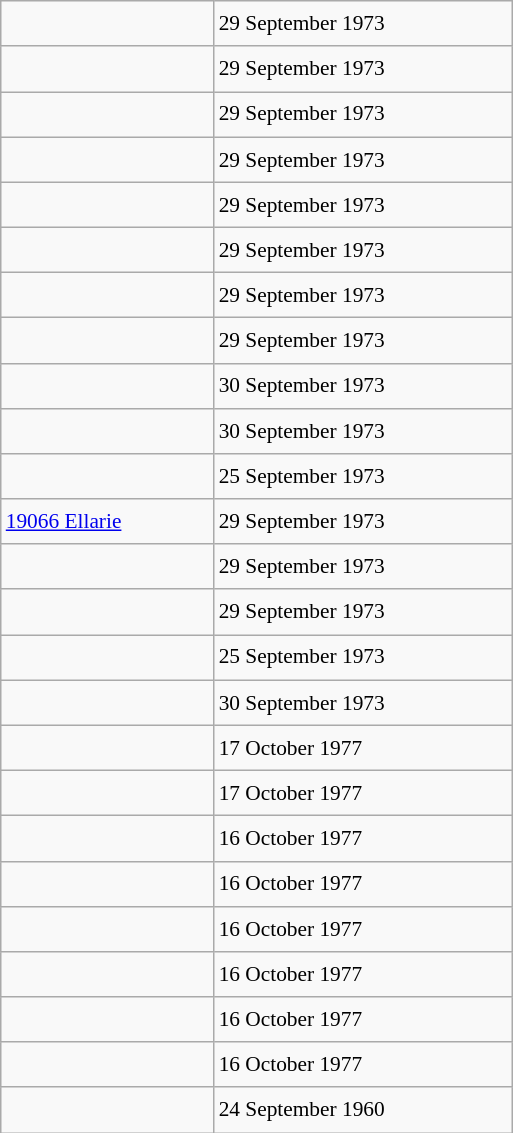<table class="wikitable" style="font-size: 89%; float: left; width: 24em; margin-right: 1em; line-height: 1.65em">
<tr>
<td></td>
<td>29 September 1973</td>
</tr>
<tr>
<td></td>
<td>29 September 1973</td>
</tr>
<tr>
<td></td>
<td>29 September 1973</td>
</tr>
<tr>
<td></td>
<td>29 September 1973</td>
</tr>
<tr>
<td></td>
<td>29 September 1973</td>
</tr>
<tr>
<td></td>
<td>29 September 1973</td>
</tr>
<tr>
<td></td>
<td>29 September 1973</td>
</tr>
<tr>
<td></td>
<td>29 September 1973</td>
</tr>
<tr>
<td></td>
<td>30 September 1973</td>
</tr>
<tr>
<td></td>
<td>30 September 1973</td>
</tr>
<tr>
<td></td>
<td>25 September 1973</td>
</tr>
<tr>
<td><a href='#'>19066 Ellarie</a></td>
<td>29 September 1973</td>
</tr>
<tr>
<td></td>
<td>29 September 1973</td>
</tr>
<tr>
<td></td>
<td>29 September 1973</td>
</tr>
<tr>
<td></td>
<td>25 September 1973</td>
</tr>
<tr>
<td></td>
<td>30 September 1973</td>
</tr>
<tr>
<td></td>
<td>17 October 1977</td>
</tr>
<tr>
<td></td>
<td>17 October 1977</td>
</tr>
<tr>
<td></td>
<td>16 October 1977</td>
</tr>
<tr>
<td></td>
<td>16 October 1977</td>
</tr>
<tr>
<td></td>
<td>16 October 1977</td>
</tr>
<tr>
<td></td>
<td>16 October 1977</td>
</tr>
<tr>
<td></td>
<td>16 October 1977</td>
</tr>
<tr>
<td></td>
<td>16 October 1977</td>
</tr>
<tr>
<td></td>
<td>24 September 1960</td>
</tr>
</table>
